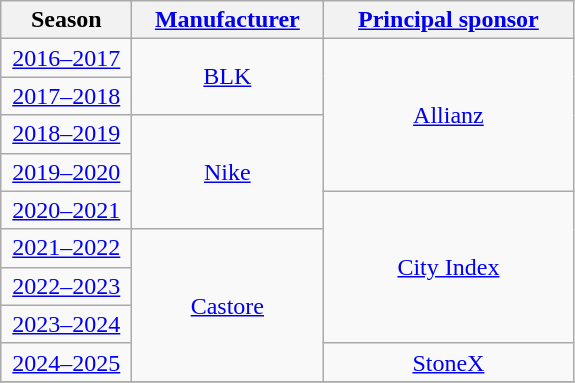<table class="wikitable sticky-header" style="text-align:center;margin-left:1em;left">
<tr>
<th width=80>Season</th>
<th width=120><a href='#'>Manufacturer</a></th>
<th width=160><a href='#'>Principal sponsor</a></th>
</tr>
<tr>
<td><a href='#'>2016–2017</a></td>
<td rowspan="2"> <a href='#'>BLK</a></td>
<td rowspan="4"> <a href='#'>Allianz</a></td>
</tr>
<tr>
<td><a href='#'>2017–2018</a></td>
</tr>
<tr>
<td><a href='#'>2018–2019</a></td>
<td rowspan="3"> <a href='#'>Nike</a></td>
</tr>
<tr>
<td><a href='#'>2019–2020</a></td>
</tr>
<tr>
<td><a href='#'>2020–2021</a></td>
<td rowspan="4"> <a href='#'>City Index</a></td>
</tr>
<tr>
<td><a href='#'>2021–2022</a></td>
<td rowspan="4"> <a href='#'>Castore</a></td>
</tr>
<tr>
<td><a href='#'>2022–2023</a></td>
</tr>
<tr>
<td><a href='#'>2023–2024</a></td>
</tr>
<tr>
<td><a href='#'>2024–2025</a></td>
<td> <a href='#'>StoneX</a></td>
</tr>
<tr>
</tr>
</table>
